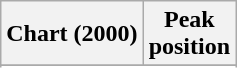<table class="wikitable sortable plainrowheaders" style="text-align:center">
<tr>
<th scope="col">Chart (2000)</th>
<th scope="col">Peak<br> position</th>
</tr>
<tr>
</tr>
<tr>
</tr>
</table>
